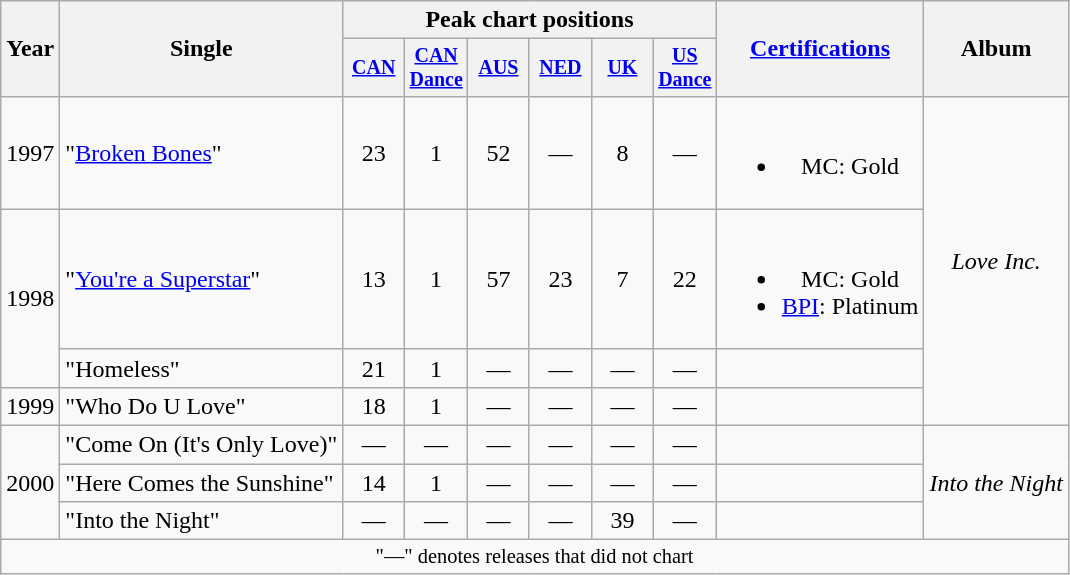<table class="wikitable" style="text-align:center;">
<tr>
<th rowspan="2">Year</th>
<th rowspan="2">Single</th>
<th colspan="6">Peak chart positions</th>
<th rowspan="2"><a href='#'>Certifications</a></th>
<th rowspan="2">Album</th>
</tr>
<tr style="font-size:smaller;">
<th width="35"><a href='#'>CAN</a><br></th>
<th width="35"><a href='#'>CAN<br>Dance</a><br></th>
<th width="35"><a href='#'>AUS</a><br></th>
<th width="35"><a href='#'>NED</a><br></th>
<th width="35"><a href='#'>UK</a><br></th>
<th width="35"><a href='#'>US<br>Dance</a><br></th>
</tr>
<tr>
<td>1997</td>
<td align="left">"<a href='#'>Broken Bones</a>"</td>
<td>23</td>
<td>1</td>
<td>52</td>
<td>—</td>
<td>8</td>
<td>—</td>
<td><br><ul><li>MC: Gold</li></ul></td>
<td rowspan="4"><em>Love Inc.</em></td>
</tr>
<tr>
<td rowspan=2>1998</td>
<td align="left">"<a href='#'>You're a Superstar</a>"</td>
<td>13</td>
<td>1</td>
<td>57</td>
<td>23</td>
<td>7</td>
<td>22</td>
<td><br><ul><li>MC: Gold</li><li><a href='#'>BPI</a>: Platinum</li></ul></td>
</tr>
<tr>
<td align="left">"Homeless"</td>
<td>21</td>
<td>1</td>
<td>—</td>
<td>—</td>
<td>—</td>
<td>—</td>
<td></td>
</tr>
<tr>
<td>1999</td>
<td align="left">"Who Do U Love"</td>
<td>18</td>
<td>1</td>
<td>—</td>
<td>—</td>
<td>—</td>
<td>—</td>
<td></td>
</tr>
<tr>
<td rowspan=3>2000</td>
<td align="left">"Come On (It's Only Love)"</td>
<td>—</td>
<td>—</td>
<td>—</td>
<td>—</td>
<td>—</td>
<td>—</td>
<td></td>
<td rowspan="3"><em>Into the Night</em></td>
</tr>
<tr>
<td align="left">"Here Comes the Sunshine"</td>
<td>14</td>
<td>1</td>
<td>—</td>
<td>—</td>
<td>—</td>
<td>—</td>
<td></td>
</tr>
<tr>
<td align="left">"Into the Night"</td>
<td>—</td>
<td>—</td>
<td>—</td>
<td>—</td>
<td>39</td>
<td>—</td>
<td></td>
</tr>
<tr>
<td colspan="15" style="font-size:85%">"—" denotes releases that did not chart</td>
</tr>
</table>
